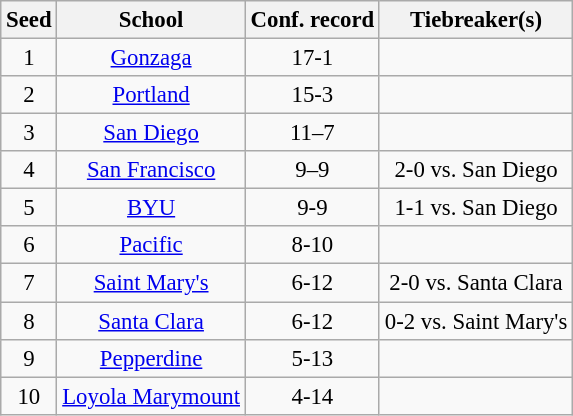<table class="wikitable" style="white-space:nowrap; font-size:95%;text-align:center">
<tr>
<th>Seed</th>
<th>School</th>
<th>Conf. record</th>
<th>Tiebreaker(s)</th>
</tr>
<tr>
<td>1</td>
<td><a href='#'>Gonzaga</a></td>
<td>17-1</td>
<td></td>
</tr>
<tr>
<td>2</td>
<td><a href='#'>Portland</a></td>
<td>15-3</td>
<td></td>
</tr>
<tr>
<td>3</td>
<td><a href='#'>San Diego</a></td>
<td>11–7</td>
<td></td>
</tr>
<tr>
<td>4</td>
<td><a href='#'>San Francisco</a></td>
<td>9–9</td>
<td>2-0 vs. San Diego</td>
</tr>
<tr>
<td>5</td>
<td><a href='#'>BYU</a></td>
<td>9-9</td>
<td>1-1 vs. San Diego</td>
</tr>
<tr>
<td>6</td>
<td><a href='#'>Pacific</a></td>
<td>8-10</td>
<td></td>
</tr>
<tr>
<td>7</td>
<td><a href='#'>Saint Mary's</a></td>
<td>6-12</td>
<td>2-0 vs. Santa Clara</td>
</tr>
<tr>
<td>8</td>
<td><a href='#'>Santa Clara</a></td>
<td>6-12</td>
<td>0-2 vs. Saint Mary's</td>
</tr>
<tr>
<td>9</td>
<td><a href='#'>Pepperdine</a></td>
<td>5-13</td>
<td></td>
</tr>
<tr>
<td>10</td>
<td><a href='#'>Loyola Marymount</a></td>
<td>4-14</td>
<td></td>
</tr>
</table>
